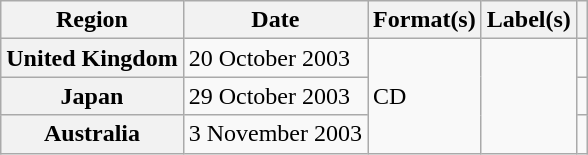<table class="wikitable plainrowheaders">
<tr>
<th scope="col">Region</th>
<th scope="col">Date</th>
<th scope="col">Format(s)</th>
<th scope="col">Label(s)</th>
<th scope="col"></th>
</tr>
<tr>
<th scope="row">United Kingdom</th>
<td>20 October 2003</td>
<td rowspan="3">CD</td>
<td rowspan="3"></td>
<td></td>
</tr>
<tr>
<th scope="row">Japan</th>
<td>29 October 2003</td>
<td></td>
</tr>
<tr>
<th scope="row">Australia</th>
<td>3 November 2003</td>
<td></td>
</tr>
</table>
